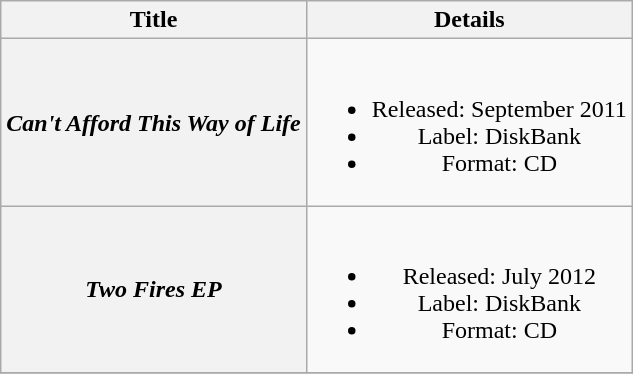<table class="wikitable plainrowheaders" style="text-align:center;" border="1">
<tr>
<th>Title</th>
<th>Details</th>
</tr>
<tr>
<th scope="row"><em>Can't Afford This Way of Life</em></th>
<td><br><ul><li>Released: September 2011</li><li>Label: DiskBank</li><li>Format: CD</li></ul></td>
</tr>
<tr>
<th scope="row"><em>Two Fires EP</em></th>
<td><br><ul><li>Released: July 2012</li><li>Label: DiskBank</li><li>Format: CD</li></ul></td>
</tr>
<tr>
</tr>
</table>
